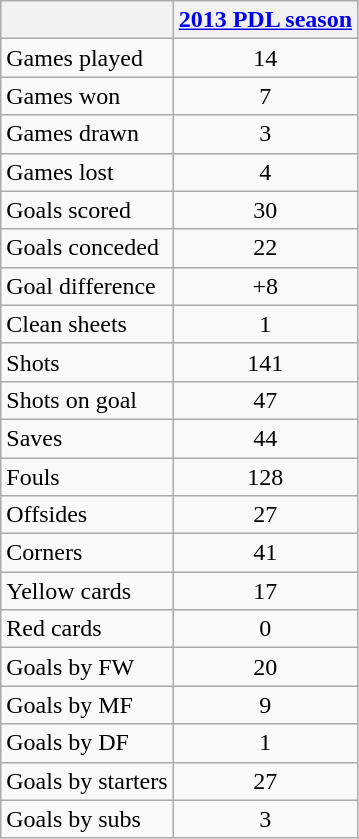<table class="wikitable" style="text-align: center;">
<tr>
<th></th>
<th><a href='#'>2013 PDL season</a></th>
</tr>
<tr>
<td align=left>Games played</td>
<td>14</td>
</tr>
<tr>
<td align=left>Games won</td>
<td>7</td>
</tr>
<tr>
<td align=left>Games drawn</td>
<td>3</td>
</tr>
<tr>
<td align=left>Games lost</td>
<td>4</td>
</tr>
<tr>
<td align=left>Goals scored</td>
<td>30</td>
</tr>
<tr>
<td align=left>Goals conceded</td>
<td>22</td>
</tr>
<tr>
<td align=left>Goal difference</td>
<td>+8</td>
</tr>
<tr>
<td align=left>Clean sheets</td>
<td>1</td>
</tr>
<tr>
<td align=left>Shots</td>
<td>141</td>
</tr>
<tr>
<td align=left>Shots on goal</td>
<td>47</td>
</tr>
<tr>
<td align=left>Saves</td>
<td>44</td>
</tr>
<tr>
<td align=left>Fouls</td>
<td>128</td>
</tr>
<tr>
<td align=left>Offsides</td>
<td>27</td>
</tr>
<tr>
<td align=left>Corners</td>
<td>41</td>
</tr>
<tr>
<td align=left>Yellow cards</td>
<td>17</td>
</tr>
<tr>
<td align=left>Red cards</td>
<td>0</td>
</tr>
<tr>
<td align=left>Goals by FW</td>
<td>20</td>
</tr>
<tr>
<td align=left>Goals by MF</td>
<td>9</td>
</tr>
<tr>
<td align=left>Goals by DF</td>
<td>1</td>
</tr>
<tr>
<td align=left>Goals by starters</td>
<td>27</td>
</tr>
<tr>
<td align=left>Goals by subs</td>
<td>3</td>
</tr>
</table>
